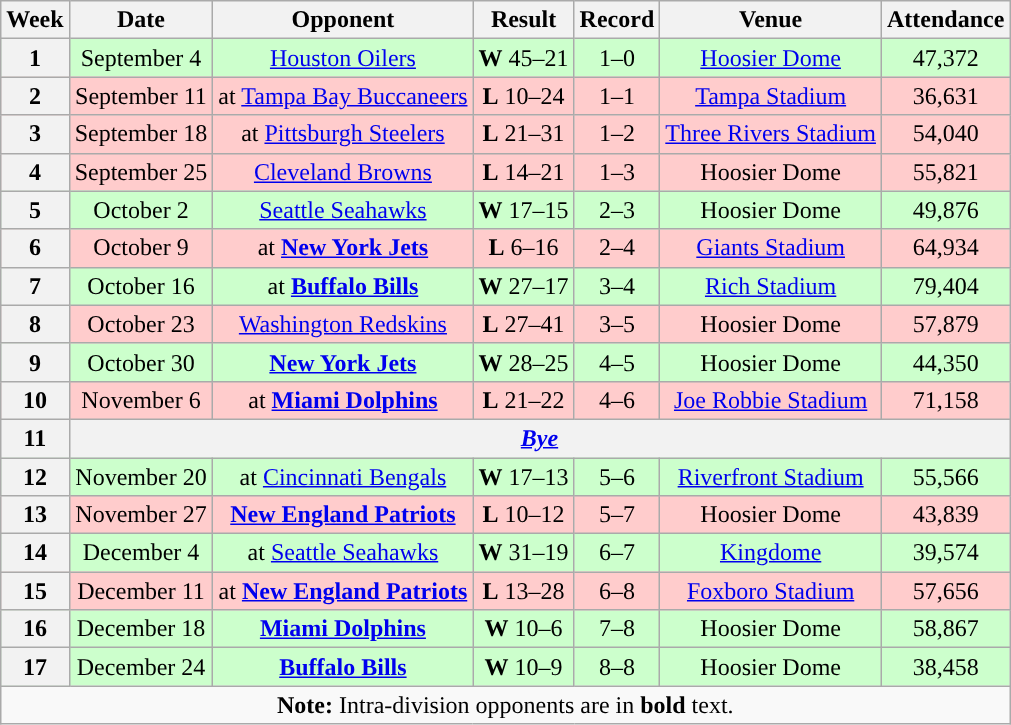<table class="wikitable" style="text-align:center">
<tr>
<th>Week</th>
<th>Date</th>
<th>Opponent</th>
<th>Result</th>
<th>Record</th>
<th>Venue</th>
<th>Attendance</th>
</tr>
<tr style="background:#cfc">
<th>1</th>
<td>September 4</td>
<td><a href='#'>Houston Oilers</a></td>
<td><strong>W</strong> 45–21</td>
<td>1–0</td>
<td><a href='#'>Hoosier Dome</a></td>
<td>47,372</td>
</tr>
<tr style="background:#fcc">
<th>2</th>
<td>September 11</td>
<td>at <a href='#'>Tampa Bay Buccaneers</a></td>
<td><strong>L</strong> 10–24</td>
<td>1–1</td>
<td><a href='#'>Tampa Stadium</a></td>
<td>36,631</td>
</tr>
<tr style="background:#fcc">
<th>3</th>
<td>September 18</td>
<td>at <a href='#'>Pittsburgh Steelers</a></td>
<td><strong>L</strong> 21–31</td>
<td>1–2</td>
<td><a href='#'>Three Rivers Stadium</a></td>
<td>54,040</td>
</tr>
<tr style="background:#fcc">
<th>4</th>
<td>September 25</td>
<td><a href='#'>Cleveland Browns</a></td>
<td><strong>L</strong> 14–21</td>
<td>1–3</td>
<td>Hoosier Dome</td>
<td>55,821</td>
</tr>
<tr style="background:#cfc">
<th>5</th>
<td>October 2</td>
<td><a href='#'>Seattle Seahawks</a></td>
<td><strong>W</strong> 17–15</td>
<td>2–3</td>
<td>Hoosier Dome</td>
<td>49,876</td>
</tr>
<tr style="background:#fcc">
<th>6</th>
<td>October 9</td>
<td>at <strong><a href='#'>New York Jets</a></strong></td>
<td><strong>L</strong> 6–16</td>
<td>2–4</td>
<td><a href='#'>Giants Stadium</a></td>
<td>64,934</td>
</tr>
<tr style="background:#cfc">
<th>7</th>
<td>October 16</td>
<td>at <strong><a href='#'>Buffalo Bills</a></strong></td>
<td><strong>W</strong> 27–17</td>
<td>3–4</td>
<td><a href='#'>Rich Stadium</a></td>
<td>79,404</td>
</tr>
<tr style="background:#fcc">
<th>8</th>
<td>October 23</td>
<td><a href='#'>Washington Redskins</a></td>
<td><strong>L</strong> 27–41</td>
<td>3–5</td>
<td>Hoosier Dome</td>
<td>57,879</td>
</tr>
<tr style="background:#cfc">
<th>9</th>
<td>October 30</td>
<td><strong><a href='#'>New York Jets</a></strong></td>
<td><strong>W</strong> 28–25</td>
<td>4–5</td>
<td>Hoosier Dome</td>
<td>44,350</td>
</tr>
<tr style="background:#fcc">
<th>10</th>
<td>November 6</td>
<td>at <strong><a href='#'>Miami Dolphins</a></strong></td>
<td><strong>L</strong> 21–22</td>
<td>4–6</td>
<td><a href='#'>Joe Robbie Stadium</a></td>
<td>71,158</td>
</tr>
<tr>
<th>11</th>
<th colspan="7" align="center"><em><a href='#'>Bye</a></em></th>
</tr>
<tr style="background:#cfc">
<th>12</th>
<td>November 20</td>
<td>at <a href='#'>Cincinnati Bengals</a></td>
<td><strong>W</strong> 17–13</td>
<td>5–6</td>
<td><a href='#'>Riverfront Stadium</a></td>
<td>55,566</td>
</tr>
<tr style="background:#fcc">
<th>13</th>
<td>November 27</td>
<td><strong><a href='#'>New England Patriots</a></strong></td>
<td><strong>L</strong> 10–12</td>
<td>5–7</td>
<td>Hoosier Dome</td>
<td>43,839</td>
</tr>
<tr style="background:#cfc">
<th>14</th>
<td>December 4</td>
<td>at <a href='#'>Seattle Seahawks</a></td>
<td><strong>W</strong> 31–19</td>
<td>6–7</td>
<td><a href='#'>Kingdome</a></td>
<td>39,574</td>
</tr>
<tr style="background:#fcc">
<th>15</th>
<td>December 11</td>
<td>at <strong><a href='#'>New England Patriots</a></strong></td>
<td><strong>L</strong> 13–28</td>
<td>6–8</td>
<td><a href='#'>Foxboro Stadium</a></td>
<td>57,656</td>
</tr>
<tr style="background:#cfc">
<th>16</th>
<td>December 18</td>
<td><strong><a href='#'>Miami Dolphins</a></strong></td>
<td><strong>W</strong> 10–6</td>
<td>7–8</td>
<td>Hoosier Dome</td>
<td>58,867</td>
</tr>
<tr style="background:#cfc">
<th>17</th>
<td>December 24</td>
<td><strong><a href='#'>Buffalo Bills</a></strong></td>
<td><strong>W</strong> 10–9</td>
<td>8–8</td>
<td>Hoosier Dome</td>
<td>38,458</td>
</tr>
<tr>
<td colspan="8"><strong>Note:</strong> Intra-division opponents are in <strong>bold</strong> text.</td>
</tr>
</table>
